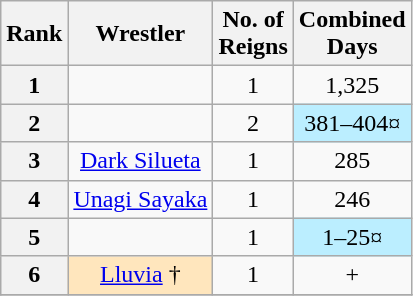<table class="wikitable sortable" style="text-align: center">
<tr>
<th>Rank</th>
<th>Wrestler</th>
<th>No. of<br>Reigns</th>
<th>Combined<br>Days</th>
</tr>
<tr>
<th>1</th>
<td></td>
<td>1</td>
<td>1,325</td>
</tr>
<tr>
<th>2</th>
<td></td>
<td>2</td>
<td style="background-color:#bbeeff">381–404¤</td>
</tr>
<tr>
<th>3</th>
<td><a href='#'>Dark Silueta</a></td>
<td>1</td>
<td>285</td>
</tr>
<tr>
<th>4</th>
<td><a href='#'>Unagi Sayaka</a></td>
<td>1</td>
<td>246</td>
</tr>
<tr>
<th>5</th>
<td></td>
<td>1</td>
<td style="background-color:#bbeeff">1–25¤</td>
</tr>
<tr>
<th>6</th>
<td style="background-color: #ffe6bd"><a href='#'>Lluvia</a> †</td>
<td>1</td>
<td>+</td>
</tr>
<tr>
</tr>
</table>
